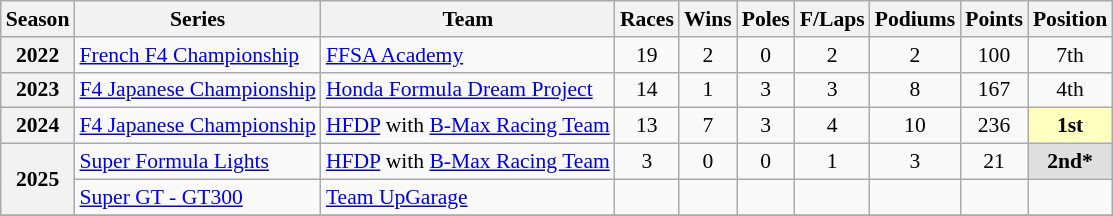<table class="wikitable" style="font-size: 90%; text-align:center">
<tr>
<th>Season</th>
<th>Series</th>
<th>Team</th>
<th>Races</th>
<th>Wins</th>
<th>Poles</th>
<th>F/Laps</th>
<th>Podiums</th>
<th>Points</th>
<th>Position</th>
</tr>
<tr>
<th>2022</th>
<td align="left"><a href='#'>French F4 Championship</a></td>
<td align="left"><a href='#'>FFSA Academy</a></td>
<td>19</td>
<td>2</td>
<td>0</td>
<td>2</td>
<td>2</td>
<td>100</td>
<td>7th</td>
</tr>
<tr>
<th>2023</th>
<td align=left><a href='#'>F4 Japanese Championship</a></td>
<td align=left><a href='#'>Honda Formula Dream Project</a></td>
<td>14</td>
<td>1</td>
<td>3</td>
<td>3</td>
<td>8</td>
<td>167</td>
<td>4th</td>
</tr>
<tr>
<th>2024</th>
<td align=left nowrap><a href='#'>F4 Japanese Championship</a></td>
<td align=left nowrap><a href='#'>HFDP</a> with <a href='#'>B-Max Racing Team</a></td>
<td>13</td>
<td>7</td>
<td>3</td>
<td>4</td>
<td>10</td>
<td>236</td>
<td style="background:#FFFFBF;"><strong>1st</strong></td>
</tr>
<tr>
<th rowspan="2">2025</th>
<td align=left><a href='#'>Super Formula Lights</a></td>
<td align=left><a href='#'>HFDP</a> with <a href='#'>B-Max Racing Team</a></td>
<td>3</td>
<td>0</td>
<td>0</td>
<td>1</td>
<td>3</td>
<td>21</td>
<td style="background:#dfdfdf;"><strong>2nd*</strong></td>
</tr>
<tr>
<td align=left><a href='#'>Super GT - GT300</a></td>
<td align=left><a href='#'>Team UpGarage</a></td>
<td></td>
<td></td>
<td></td>
<td></td>
<td></td>
<td></td>
<td></td>
</tr>
<tr>
</tr>
</table>
